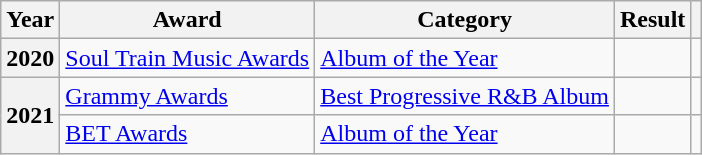<table class="wikitable sortable plainrowheaders">
<tr>
<th scope="col">Year</th>
<th scope="col">Award</th>
<th scope="col">Category</th>
<th scope="col">Result</th>
<th scope="col" class="unsortable"></th>
</tr>
<tr>
<th scope="row">2020</th>
<td><a href='#'>Soul Train Music Awards</a></td>
<td><a href='#'>Album of the Year</a></td>
<td></td>
<td></td>
</tr>
<tr>
<th scope="row" rowspan="2">2021</th>
<td><a href='#'>Grammy Awards</a></td>
<td><a href='#'>Best Progressive R&B Album</a></td>
<td></td>
<td></td>
</tr>
<tr>
<td><a href='#'>BET Awards</a></td>
<td><a href='#'>Album of the Year</a></td>
<td></td>
<td></td>
</tr>
</table>
